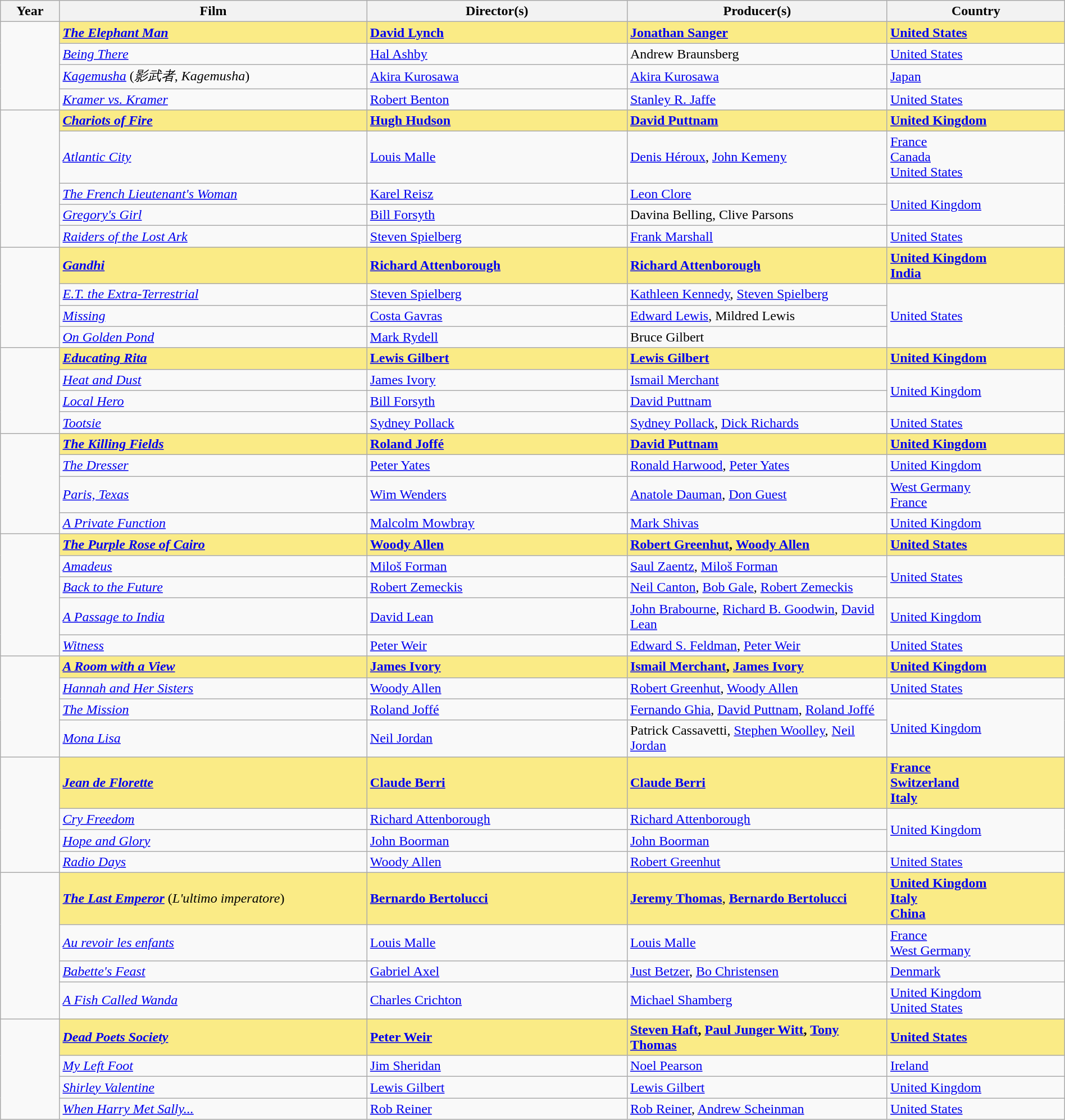<table class="wikitable" style="width:100%;" cellpadding="5">
<tr>
<th style="width:5%;">Year</th>
<th style="width:26%;">Film</th>
<th style="width:22%;">Director(s)</th>
<th style="width:22%;">Producer(s)</th>
<th style="width:15%;">Country</th>
</tr>
<tr>
<td rowspan="4"></td>
<td style="background:#FAEB86"><strong><em><a href='#'>The Elephant Man</a></em></strong></td>
<td style="background:#FAEB86"><strong><a href='#'>David Lynch</a></strong></td>
<td style="background:#FAEB86"><strong><a href='#'>Jonathan Sanger</a></strong></td>
<td style="background:#FAEB86"><strong><a href='#'>United States</a></strong></td>
</tr>
<tr>
<td><em><a href='#'>Being There</a></em></td>
<td><a href='#'>Hal Ashby</a></td>
<td>Andrew Braunsberg</td>
<td><a href='#'>United States</a></td>
</tr>
<tr>
<td><em><a href='#'>Kagemusha</a></em> (<em>影武者</em>, <em>Kagemusha</em>)</td>
<td><a href='#'>Akira Kurosawa</a></td>
<td><a href='#'>Akira Kurosawa</a></td>
<td><a href='#'>Japan</a></td>
</tr>
<tr>
<td><em><a href='#'>Kramer vs. Kramer</a></em></td>
<td><a href='#'>Robert Benton</a></td>
<td><a href='#'>Stanley R. Jaffe</a></td>
<td><a href='#'>United States</a></td>
</tr>
<tr>
<td rowspan="5"></td>
<td style="background:#FAEB86"><strong><em><a href='#'>Chariots of Fire</a></em></strong></td>
<td style="background:#FAEB86"><strong><a href='#'>Hugh Hudson</a></strong></td>
<td style="background:#FAEB86"><strong><a href='#'>David Puttnam</a></strong></td>
<td style="background:#FAEB86"><strong><a href='#'>United Kingdom</a></strong></td>
</tr>
<tr>
<td><em><a href='#'>Atlantic City</a></em></td>
<td><a href='#'>Louis Malle</a></td>
<td><a href='#'>Denis Héroux</a>, <a href='#'>John Kemeny</a></td>
<td><a href='#'>France</a><br><a href='#'>Canada</a><br><a href='#'>United States</a></td>
</tr>
<tr>
<td><em><a href='#'>The French Lieutenant's Woman</a></em></td>
<td><a href='#'>Karel Reisz</a></td>
<td><a href='#'>Leon Clore</a></td>
<td rowspan="2"><a href='#'>United Kingdom</a></td>
</tr>
<tr>
<td><em><a href='#'>Gregory's Girl</a></em></td>
<td><a href='#'>Bill Forsyth</a></td>
<td>Davina Belling, Clive Parsons</td>
</tr>
<tr>
<td><em><a href='#'>Raiders of the Lost Ark</a></em></td>
<td><a href='#'>Steven Spielberg</a></td>
<td><a href='#'>Frank Marshall</a></td>
<td><a href='#'>United States</a></td>
</tr>
<tr>
<td rowspan="4"></td>
<td style="background:#FAEB86"><strong><em><a href='#'>Gandhi</a></em></strong></td>
<td style="background:#FAEB86"><strong><a href='#'>Richard Attenborough</a></strong></td>
<td style="background:#FAEB86"><strong><a href='#'>Richard Attenborough</a></strong></td>
<td style="background:#FAEB86"><strong><a href='#'>United Kingdom</a><br><a href='#'>India</a></strong></td>
</tr>
<tr>
<td><em><a href='#'>E.T. the Extra-Terrestrial</a></em></td>
<td><a href='#'>Steven Spielberg</a></td>
<td><a href='#'>Kathleen Kennedy</a>, <a href='#'>Steven Spielberg</a></td>
<td rowspan="3"><a href='#'>United States</a></td>
</tr>
<tr>
<td><em><a href='#'>Missing</a></em></td>
<td><a href='#'>Costa Gavras</a></td>
<td><a href='#'>Edward Lewis</a>, Mildred Lewis</td>
</tr>
<tr>
<td><em><a href='#'>On Golden Pond</a></em></td>
<td><a href='#'>Mark Rydell</a></td>
<td>Bruce Gilbert</td>
</tr>
<tr>
<td rowspan="4"></td>
<td style="background:#FAEB86"><strong><em><a href='#'>Educating Rita</a></em></strong></td>
<td style="background:#FAEB86"><strong><a href='#'>Lewis Gilbert</a></strong></td>
<td style="background:#FAEB86"><strong><a href='#'>Lewis Gilbert</a></strong></td>
<td style="background:#FAEB86"><strong><a href='#'>United Kingdom</a></strong></td>
</tr>
<tr>
<td><em><a href='#'>Heat and Dust</a></em></td>
<td><a href='#'>James Ivory</a></td>
<td><a href='#'>Ismail Merchant</a></td>
<td rowspan="2"><a href='#'>United Kingdom</a></td>
</tr>
<tr>
<td><em><a href='#'>Local Hero</a></em></td>
<td><a href='#'>Bill Forsyth</a></td>
<td><a href='#'>David Puttnam</a></td>
</tr>
<tr>
<td><em><a href='#'>Tootsie</a></em></td>
<td><a href='#'>Sydney Pollack</a></td>
<td><a href='#'>Sydney Pollack</a>, <a href='#'>Dick Richards</a></td>
<td><a href='#'>United States</a></td>
</tr>
<tr>
<td rowspan="4"></td>
<td style="background:#FAEB86"><strong><em><a href='#'>The Killing Fields</a></em></strong></td>
<td style="background:#FAEB86"><strong><a href='#'>Roland Joffé</a></strong></td>
<td style="background:#FAEB86"><strong><a href='#'>David Puttnam</a></strong></td>
<td style="background:#FAEB86"><strong><a href='#'>United Kingdom</a></strong></td>
</tr>
<tr>
<td><em><a href='#'>The Dresser</a></em></td>
<td><a href='#'>Peter Yates</a></td>
<td><a href='#'>Ronald Harwood</a>, <a href='#'>Peter Yates</a></td>
<td><a href='#'>United Kingdom</a></td>
</tr>
<tr>
<td><em><a href='#'>Paris, Texas</a></em></td>
<td><a href='#'>Wim Wenders</a></td>
<td><a href='#'>Anatole Dauman</a>, <a href='#'>Don Guest</a></td>
<td><a href='#'>West Germany</a><br><a href='#'>France</a></td>
</tr>
<tr>
<td><em><a href='#'>A Private Function</a></em></td>
<td><a href='#'>Malcolm Mowbray</a></td>
<td><a href='#'>Mark Shivas</a></td>
<td><a href='#'>United Kingdom</a></td>
</tr>
<tr>
<td rowspan="5"></td>
<td style="background:#FAEB86"><strong><em><a href='#'>The Purple Rose of Cairo</a></em></strong></td>
<td style="background:#FAEB86"><strong><a href='#'>Woody Allen</a></strong></td>
<td style="background:#FAEB86"><strong><a href='#'>Robert Greenhut</a>, <a href='#'>Woody Allen</a></strong></td>
<td style="background:#FAEB86"><strong><a href='#'>United States</a></strong></td>
</tr>
<tr>
<td><em><a href='#'>Amadeus</a></em></td>
<td><a href='#'>Miloš Forman</a></td>
<td><a href='#'>Saul Zaentz</a>, <a href='#'>Miloš Forman</a></td>
<td rowspan="2"><a href='#'>United States</a></td>
</tr>
<tr>
<td><em><a href='#'>Back to the Future</a></em></td>
<td><a href='#'>Robert Zemeckis</a></td>
<td><a href='#'>Neil Canton</a>, <a href='#'>Bob Gale</a>, <a href='#'>Robert Zemeckis</a></td>
</tr>
<tr>
<td><em><a href='#'>A Passage to India</a></em></td>
<td><a href='#'>David Lean</a></td>
<td><a href='#'>John Brabourne</a>, <a href='#'>Richard B. Goodwin</a>, <a href='#'>David Lean</a></td>
<td><a href='#'>United Kingdom</a></td>
</tr>
<tr>
<td><em><a href='#'>Witness</a></em></td>
<td><a href='#'>Peter Weir</a></td>
<td><a href='#'>Edward S. Feldman</a>, <a href='#'>Peter Weir</a></td>
<td><a href='#'>United States</a></td>
</tr>
<tr>
<td rowspan="4"></td>
<td style="background:#FAEB86"><strong><em><a href='#'>A Room with a View</a></em></strong></td>
<td style="background:#FAEB86"><strong><a href='#'>James Ivory</a></strong></td>
<td style="background:#FAEB86"><strong><a href='#'>Ismail Merchant</a>, <a href='#'>James Ivory</a></strong></td>
<td style="background:#FAEB86"><strong><a href='#'>United Kingdom</a></strong></td>
</tr>
<tr>
<td><em><a href='#'>Hannah and Her Sisters</a></em></td>
<td><a href='#'>Woody Allen</a></td>
<td><a href='#'>Robert Greenhut</a>, <a href='#'>Woody Allen</a></td>
<td><a href='#'>United States</a></td>
</tr>
<tr>
<td><em><a href='#'>The Mission</a></em></td>
<td><a href='#'>Roland Joffé</a></td>
<td><a href='#'>Fernando Ghia</a>, <a href='#'>David Puttnam</a>, <a href='#'>Roland Joffé</a></td>
<td rowspan="2"><a href='#'>United Kingdom</a></td>
</tr>
<tr>
<td><em><a href='#'>Mona Lisa</a></em></td>
<td><a href='#'>Neil Jordan</a></td>
<td>Patrick Cassavetti, <a href='#'>Stephen Woolley</a>, <a href='#'>Neil Jordan</a></td>
</tr>
<tr>
<td rowspan="4"></td>
<td style="background:#FAEB86"><strong><em><a href='#'>Jean de Florette</a></em></strong></td>
<td style="background:#FAEB86"><strong><a href='#'>Claude Berri</a></strong></td>
<td style="background:#FAEB86"><strong><a href='#'>Claude Berri</a></strong></td>
<td style="background:#FAEB86"><strong><a href='#'>France</a><br><a href='#'>Switzerland</a><br><a href='#'>Italy</a></strong></td>
</tr>
<tr>
<td><em><a href='#'>Cry Freedom</a></em></td>
<td><a href='#'>Richard Attenborough</a></td>
<td><a href='#'>Richard Attenborough</a></td>
<td rowspan="2"><a href='#'>United Kingdom</a></td>
</tr>
<tr>
<td><em><a href='#'>Hope and Glory</a></em></td>
<td><a href='#'>John Boorman</a></td>
<td><a href='#'>John Boorman</a></td>
</tr>
<tr>
<td><em><a href='#'>Radio Days</a></em></td>
<td><a href='#'>Woody Allen</a></td>
<td><a href='#'>Robert Greenhut</a></td>
<td><a href='#'>United States</a></td>
</tr>
<tr>
<td rowspan="4"></td>
<td style="background:#FAEB86"><strong><em><a href='#'>The Last Emperor</a></em></strong> (<em>L'ultimo imperatore</em>)</td>
<td style="background:#FAEB86"><strong><a href='#'>Bernardo Bertolucci</a></strong></td>
<td style="background:#FAEB86"><strong><a href='#'>Jeremy Thomas</a></strong>, <strong><a href='#'>Bernardo Bertolucci</a></strong></td>
<td style="background:#FAEB86"><strong><a href='#'>United Kingdom</a><br><a href='#'>Italy</a><br><a href='#'>China</a></strong></td>
</tr>
<tr>
<td><em><a href='#'>Au revoir les enfants</a></em></td>
<td><a href='#'>Louis Malle</a></td>
<td><a href='#'>Louis Malle</a></td>
<td><a href='#'>France</a><br><a href='#'>West Germany</a></td>
</tr>
<tr>
<td><em><a href='#'>Babette's Feast</a></em></td>
<td><a href='#'>Gabriel Axel</a></td>
<td><a href='#'>Just Betzer</a>, <a href='#'>Bo Christensen</a></td>
<td><a href='#'>Denmark</a></td>
</tr>
<tr>
<td><em><a href='#'>A Fish Called Wanda</a></em></td>
<td><a href='#'>Charles Crichton</a></td>
<td><a href='#'>Michael Shamberg</a></td>
<td><a href='#'>United Kingdom</a><br><a href='#'>United States</a></td>
</tr>
<tr>
<td rowspan="4"></td>
<td style="background:#FAEB86"><strong><em><a href='#'>Dead Poets Society</a></em></strong></td>
<td style="background:#FAEB86"><strong><a href='#'>Peter Weir</a></strong></td>
<td style="background:#FAEB86"><strong><a href='#'>Steven Haft</a>, <a href='#'>Paul Junger Witt</a>, <a href='#'>Tony Thomas</a></strong></td>
<td style="background:#FAEB86"><strong><a href='#'>United States</a></strong></td>
</tr>
<tr>
<td><em><a href='#'>My Left Foot</a></em></td>
<td><a href='#'>Jim Sheridan</a></td>
<td><a href='#'>Noel Pearson</a></td>
<td><a href='#'>Ireland</a></td>
</tr>
<tr>
<td><em><a href='#'>Shirley Valentine</a></em></td>
<td><a href='#'>Lewis Gilbert</a></td>
<td><a href='#'>Lewis Gilbert</a></td>
<td><a href='#'>United Kingdom</a></td>
</tr>
<tr>
<td><em><a href='#'>When Harry Met Sally...</a></em></td>
<td><a href='#'>Rob Reiner</a></td>
<td><a href='#'>Rob Reiner</a>, <a href='#'>Andrew Scheinman</a></td>
<td><a href='#'>United States</a></td>
</tr>
</table>
